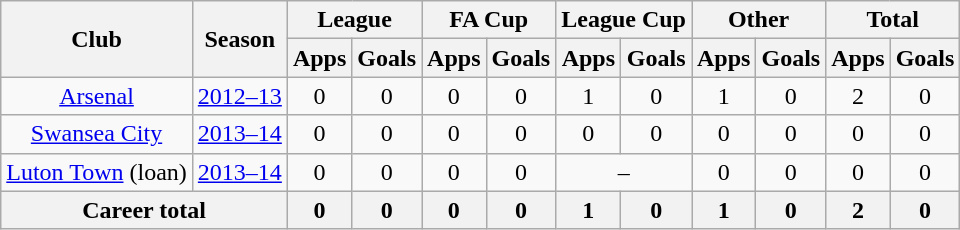<table class="wikitable" style="text-align:center">
<tr>
<th rowspan="2">Club</th>
<th rowspan="2">Season</th>
<th colspan="2">League</th>
<th colspan="2">FA Cup</th>
<th colspan="2">League Cup</th>
<th colspan="2">Other</th>
<th colspan="2">Total</th>
</tr>
<tr>
<th>Apps</th>
<th>Goals</th>
<th>Apps</th>
<th>Goals</th>
<th>Apps</th>
<th>Goals</th>
<th>Apps</th>
<th>Goals</th>
<th>Apps</th>
<th>Goals</th>
</tr>
<tr>
<td><a href='#'>Arsenal</a></td>
<td><a href='#'>2012–13</a></td>
<td>0</td>
<td>0</td>
<td>0</td>
<td>0</td>
<td>1</td>
<td>0</td>
<td>1</td>
<td>0</td>
<td>2</td>
<td>0</td>
</tr>
<tr>
<td><a href='#'>Swansea City</a></td>
<td><a href='#'>2013–14</a></td>
<td>0</td>
<td>0</td>
<td>0</td>
<td>0</td>
<td>0</td>
<td>0</td>
<td>0</td>
<td>0</td>
<td>0</td>
<td>0</td>
</tr>
<tr>
<td><a href='#'>Luton Town</a> (loan)</td>
<td><a href='#'>2013–14</a></td>
<td>0</td>
<td>0</td>
<td>0</td>
<td>0</td>
<td colspan="2">–</td>
<td>0</td>
<td>0</td>
<td>0</td>
<td>0</td>
</tr>
<tr>
<th colspan="2">Career total</th>
<th>0</th>
<th>0</th>
<th>0</th>
<th>0</th>
<th>1</th>
<th>0</th>
<th>1</th>
<th>0</th>
<th>2</th>
<th>0</th>
</tr>
</table>
